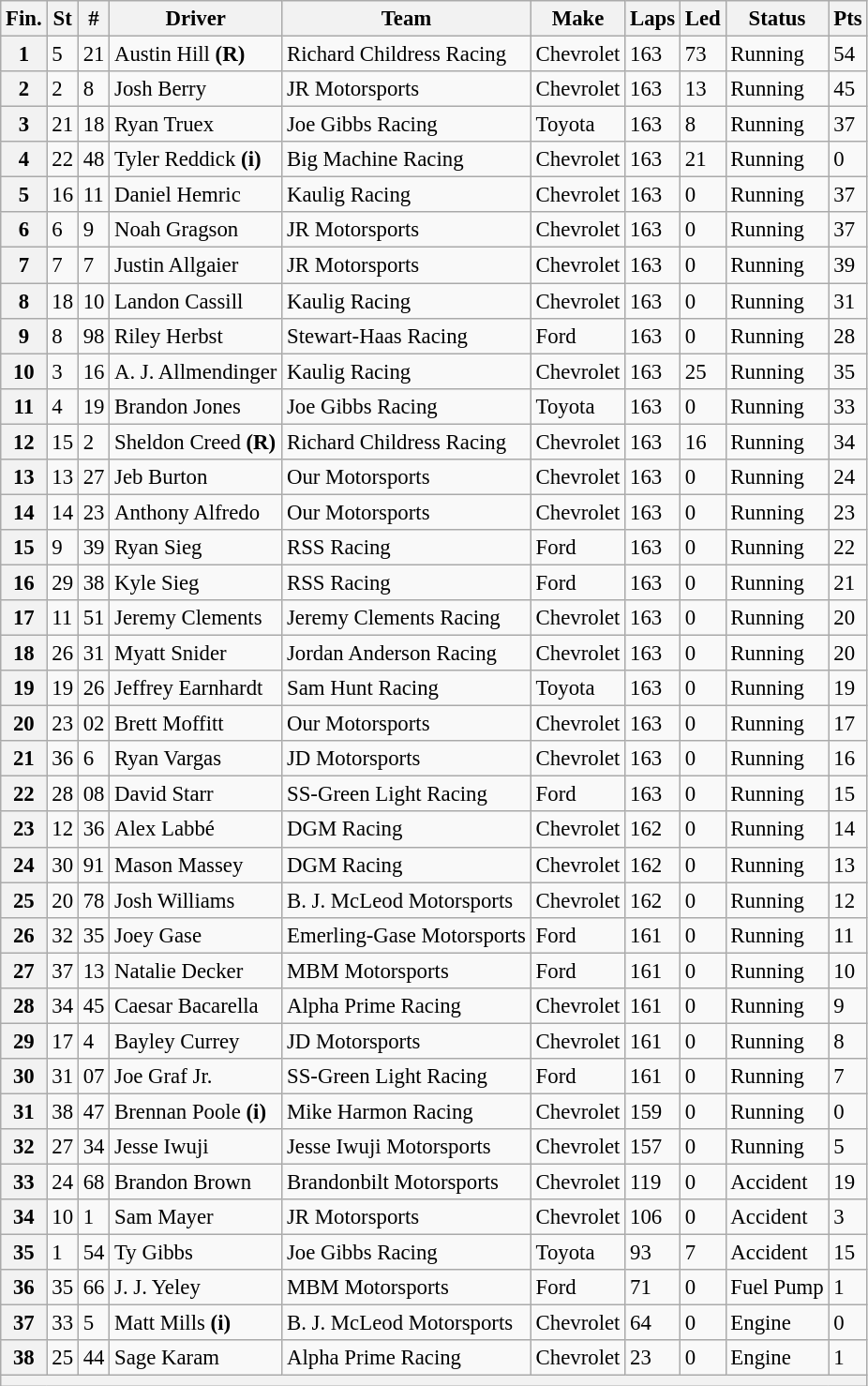<table class="wikitable" style="font-size:95%">
<tr>
<th>Fin.</th>
<th>St</th>
<th>#</th>
<th>Driver</th>
<th>Team</th>
<th>Make</th>
<th>Laps</th>
<th>Led</th>
<th>Status</th>
<th>Pts</th>
</tr>
<tr>
<th>1</th>
<td>5</td>
<td>21</td>
<td>Austin Hill <strong>(R)</strong></td>
<td>Richard Childress Racing</td>
<td>Chevrolet</td>
<td>163</td>
<td>73</td>
<td>Running</td>
<td>54</td>
</tr>
<tr>
<th>2</th>
<td>2</td>
<td>8</td>
<td>Josh Berry</td>
<td>JR Motorsports</td>
<td>Chevrolet</td>
<td>163</td>
<td>13</td>
<td>Running</td>
<td>45</td>
</tr>
<tr>
<th>3</th>
<td>21</td>
<td>18</td>
<td>Ryan Truex</td>
<td>Joe Gibbs Racing</td>
<td>Toyota</td>
<td>163</td>
<td>8</td>
<td>Running</td>
<td>37</td>
</tr>
<tr>
<th>4</th>
<td>22</td>
<td>48</td>
<td>Tyler Reddick <strong>(i)</strong></td>
<td>Big Machine Racing</td>
<td>Chevrolet</td>
<td>163</td>
<td>21</td>
<td>Running</td>
<td>0</td>
</tr>
<tr>
<th>5</th>
<td>16</td>
<td>11</td>
<td>Daniel Hemric</td>
<td>Kaulig Racing</td>
<td>Chevrolet</td>
<td>163</td>
<td>0</td>
<td>Running</td>
<td>37</td>
</tr>
<tr>
<th>6</th>
<td>6</td>
<td>9</td>
<td>Noah Gragson</td>
<td>JR Motorsports</td>
<td>Chevrolet</td>
<td>163</td>
<td>0</td>
<td>Running</td>
<td>37</td>
</tr>
<tr>
<th>7</th>
<td>7</td>
<td>7</td>
<td>Justin Allgaier</td>
<td>JR Motorsports</td>
<td>Chevrolet</td>
<td>163</td>
<td>0</td>
<td>Running</td>
<td>39</td>
</tr>
<tr>
<th>8</th>
<td>18</td>
<td>10</td>
<td>Landon Cassill</td>
<td>Kaulig Racing</td>
<td>Chevrolet</td>
<td>163</td>
<td>0</td>
<td>Running</td>
<td>31</td>
</tr>
<tr>
<th>9</th>
<td>8</td>
<td>98</td>
<td>Riley Herbst</td>
<td>Stewart-Haas Racing</td>
<td>Ford</td>
<td>163</td>
<td>0</td>
<td>Running</td>
<td>28</td>
</tr>
<tr>
<th>10</th>
<td>3</td>
<td>16</td>
<td>A. J. Allmendinger</td>
<td>Kaulig Racing</td>
<td>Chevrolet</td>
<td>163</td>
<td>25</td>
<td>Running</td>
<td>35</td>
</tr>
<tr>
<th>11</th>
<td>4</td>
<td>19</td>
<td>Brandon Jones</td>
<td>Joe Gibbs Racing</td>
<td>Toyota</td>
<td>163</td>
<td>0</td>
<td>Running</td>
<td>33</td>
</tr>
<tr>
<th>12</th>
<td>15</td>
<td>2</td>
<td>Sheldon Creed <strong>(R)</strong></td>
<td>Richard Childress Racing</td>
<td>Chevrolet</td>
<td>163</td>
<td>16</td>
<td>Running</td>
<td>34</td>
</tr>
<tr>
<th>13</th>
<td>13</td>
<td>27</td>
<td>Jeb Burton</td>
<td>Our Motorsports</td>
<td>Chevrolet</td>
<td>163</td>
<td>0</td>
<td>Running</td>
<td>24</td>
</tr>
<tr>
<th>14</th>
<td>14</td>
<td>23</td>
<td>Anthony Alfredo</td>
<td>Our Motorsports</td>
<td>Chevrolet</td>
<td>163</td>
<td>0</td>
<td>Running</td>
<td>23</td>
</tr>
<tr>
<th>15</th>
<td>9</td>
<td>39</td>
<td>Ryan Sieg</td>
<td>RSS Racing</td>
<td>Ford</td>
<td>163</td>
<td>0</td>
<td>Running</td>
<td>22</td>
</tr>
<tr>
<th>16</th>
<td>29</td>
<td>38</td>
<td>Kyle Sieg</td>
<td>RSS Racing</td>
<td>Ford</td>
<td>163</td>
<td>0</td>
<td>Running</td>
<td>21</td>
</tr>
<tr>
<th>17</th>
<td>11</td>
<td>51</td>
<td>Jeremy Clements</td>
<td>Jeremy Clements Racing</td>
<td>Chevrolet</td>
<td>163</td>
<td>0</td>
<td>Running</td>
<td>20</td>
</tr>
<tr>
<th>18</th>
<td>26</td>
<td>31</td>
<td>Myatt Snider</td>
<td>Jordan Anderson Racing</td>
<td>Chevrolet</td>
<td>163</td>
<td>0</td>
<td>Running</td>
<td>20</td>
</tr>
<tr>
<th>19</th>
<td>19</td>
<td>26</td>
<td>Jeffrey Earnhardt</td>
<td>Sam Hunt Racing</td>
<td>Toyota</td>
<td>163</td>
<td>0</td>
<td>Running</td>
<td>19</td>
</tr>
<tr>
<th>20</th>
<td>23</td>
<td>02</td>
<td>Brett Moffitt</td>
<td>Our Motorsports</td>
<td>Chevrolet</td>
<td>163</td>
<td>0</td>
<td>Running</td>
<td>17</td>
</tr>
<tr>
<th>21</th>
<td>36</td>
<td>6</td>
<td>Ryan Vargas</td>
<td>JD Motorsports</td>
<td>Chevrolet</td>
<td>163</td>
<td>0</td>
<td>Running</td>
<td>16</td>
</tr>
<tr>
<th>22</th>
<td>28</td>
<td>08</td>
<td>David Starr</td>
<td>SS-Green Light Racing</td>
<td>Ford</td>
<td>163</td>
<td>0</td>
<td>Running</td>
<td>15</td>
</tr>
<tr>
<th>23</th>
<td>12</td>
<td>36</td>
<td>Alex Labbé</td>
<td>DGM Racing</td>
<td>Chevrolet</td>
<td>162</td>
<td>0</td>
<td>Running</td>
<td>14</td>
</tr>
<tr>
<th>24</th>
<td>30</td>
<td>91</td>
<td>Mason Massey</td>
<td>DGM Racing</td>
<td>Chevrolet</td>
<td>162</td>
<td>0</td>
<td>Running</td>
<td>13</td>
</tr>
<tr>
<th>25</th>
<td>20</td>
<td>78</td>
<td>Josh Williams</td>
<td>B. J. McLeod Motorsports</td>
<td>Chevrolet</td>
<td>162</td>
<td>0</td>
<td>Running</td>
<td>12</td>
</tr>
<tr>
<th>26</th>
<td>32</td>
<td>35</td>
<td>Joey Gase</td>
<td>Emerling-Gase Motorsports</td>
<td>Ford</td>
<td>161</td>
<td>0</td>
<td>Running</td>
<td>11</td>
</tr>
<tr>
<th>27</th>
<td>37</td>
<td>13</td>
<td>Natalie Decker</td>
<td>MBM Motorsports</td>
<td>Ford</td>
<td>161</td>
<td>0</td>
<td>Running</td>
<td>10</td>
</tr>
<tr>
<th>28</th>
<td>34</td>
<td>45</td>
<td>Caesar Bacarella</td>
<td>Alpha Prime Racing</td>
<td>Chevrolet</td>
<td>161</td>
<td>0</td>
<td>Running</td>
<td>9</td>
</tr>
<tr>
<th>29</th>
<td>17</td>
<td>4</td>
<td>Bayley Currey</td>
<td>JD Motorsports</td>
<td>Chevrolet</td>
<td>161</td>
<td>0</td>
<td>Running</td>
<td>8</td>
</tr>
<tr>
<th>30</th>
<td>31</td>
<td>07</td>
<td>Joe Graf Jr.</td>
<td>SS-Green Light Racing</td>
<td>Ford</td>
<td>161</td>
<td>0</td>
<td>Running</td>
<td>7</td>
</tr>
<tr>
<th>31</th>
<td>38</td>
<td>47</td>
<td>Brennan Poole <strong>(i)</strong></td>
<td>Mike Harmon Racing</td>
<td>Chevrolet</td>
<td>159</td>
<td>0</td>
<td>Running</td>
<td>0</td>
</tr>
<tr>
<th>32</th>
<td>27</td>
<td>34</td>
<td>Jesse Iwuji</td>
<td>Jesse Iwuji Motorsports</td>
<td>Chevrolet</td>
<td>157</td>
<td>0</td>
<td>Running</td>
<td>5</td>
</tr>
<tr>
<th>33</th>
<td>24</td>
<td>68</td>
<td>Brandon Brown</td>
<td>Brandonbilt Motorsports</td>
<td>Chevrolet</td>
<td>119</td>
<td>0</td>
<td>Accident</td>
<td>19</td>
</tr>
<tr>
<th>34</th>
<td>10</td>
<td>1</td>
<td>Sam Mayer</td>
<td>JR Motorsports</td>
<td>Chevrolet</td>
<td>106</td>
<td>0</td>
<td>Accident</td>
<td>3</td>
</tr>
<tr>
<th>35</th>
<td>1</td>
<td>54</td>
<td>Ty Gibbs</td>
<td>Joe Gibbs Racing</td>
<td>Toyota</td>
<td>93</td>
<td>7</td>
<td>Accident</td>
<td>15</td>
</tr>
<tr>
<th>36</th>
<td>35</td>
<td>66</td>
<td>J. J. Yeley</td>
<td>MBM Motorsports</td>
<td>Ford</td>
<td>71</td>
<td>0</td>
<td>Fuel Pump</td>
<td>1</td>
</tr>
<tr>
<th>37</th>
<td>33</td>
<td>5</td>
<td>Matt Mills <strong>(i)</strong></td>
<td>B. J. McLeod Motorsports</td>
<td>Chevrolet</td>
<td>64</td>
<td>0</td>
<td>Engine</td>
<td>0</td>
</tr>
<tr>
<th>38</th>
<td>25</td>
<td>44</td>
<td>Sage Karam</td>
<td>Alpha Prime Racing</td>
<td>Chevrolet</td>
<td>23</td>
<td>0</td>
<td>Engine</td>
<td>1</td>
</tr>
<tr>
<th colspan="10"></th>
</tr>
</table>
